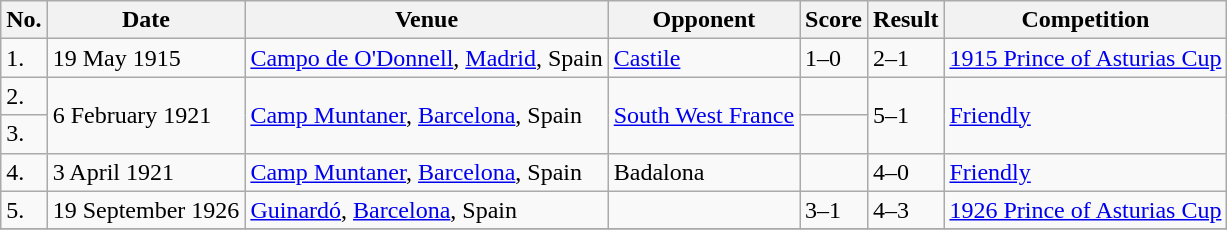<table class="wikitable sortable plainrowheaders">
<tr>
<th scope=col>No.</th>
<th scope=col>Date</th>
<th scope=col>Venue</th>
<th scope=col>Opponent</th>
<th scope=col>Score</th>
<th scope=col>Result</th>
<th scope=col>Competition</th>
</tr>
<tr>
<td>1.</td>
<td>19 May 1915</td>
<td><a href='#'>Campo de O'Donnell</a>, <a href='#'>Madrid</a>, Spain</td>
<td> <a href='#'>Castile</a></td>
<td>1–0</td>
<td>2–1</td>
<td><a href='#'>1915 Prince of Asturias Cup</a></td>
</tr>
<tr>
<td>2.</td>
<td rowspan="2">6 February 1921</td>
<td rowspan="2"><a href='#'>Camp Muntaner</a>, <a href='#'>Barcelona</a>, Spain</td>
<td rowspan="2"> <a href='#'>South West France</a></td>
<td></td>
<td rowspan="2">5–1</td>
<td rowspan="2"><a href='#'>Friendly</a></td>
</tr>
<tr>
<td>3.</td>
</tr>
<tr>
<td>4.</td>
<td>3 April 1921</td>
<td><a href='#'>Camp Muntaner</a>, <a href='#'>Barcelona</a>, Spain</td>
<td>Badalona</td>
<td></td>
<td>4–0</td>
<td><a href='#'>Friendly</a></td>
</tr>
<tr>
<td>5.</td>
<td>19 September 1926</td>
<td><a href='#'>Guinardó</a>, <a href='#'>Barcelona</a>, Spain</td>
<td></td>
<td>3–1</td>
<td>4–3</td>
<td><a href='#'>1926 Prince of Asturias Cup</a></td>
</tr>
<tr>
</tr>
</table>
